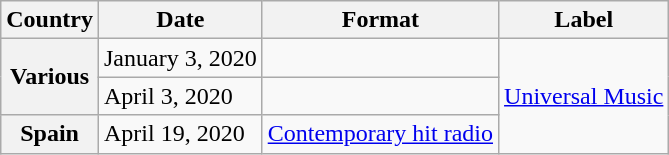<table class="wikitable plainrowheaders">
<tr>
<th>Country</th>
<th>Date</th>
<th>Format</th>
<th>Label</th>
</tr>
<tr>
<th rowspan="2" scope="row">Various</th>
<td>January 3, 2020</td>
<td></td>
<td rowspan="3"><a href='#'>Universal Music</a></td>
</tr>
<tr>
<td>April 3, 2020</td>
<td></td>
</tr>
<tr>
<th scope="row">Spain</th>
<td>April 19, 2020</td>
<td><a href='#'>Contemporary hit radio</a></td>
</tr>
</table>
